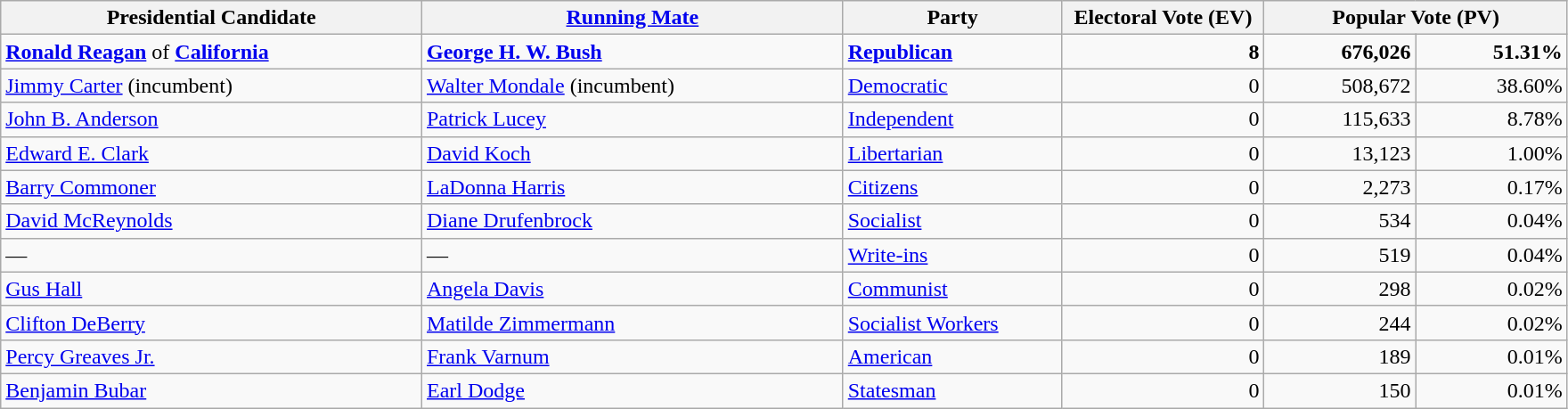<table class="wikitable">
<tr>
<th width="25%">Presidential Candidate</th>
<th width="25%"><a href='#'>Running Mate</a></th>
<th width="13%">Party</th>
<th width="12%">Electoral Vote (EV)</th>
<th colspan="2" width="18%">Popular Vote (PV)</th>
</tr>
<tr>
<td><strong><a href='#'>Ronald Reagan</a></strong> of <strong><a href='#'>California</a></strong></td>
<td><strong><a href='#'>George H. W. Bush</a></strong></td>
<td><strong><a href='#'>Republican</a></strong></td>
<td align="right"><strong>8</strong></td>
<td align="right"><strong>676,026</strong></td>
<td align="right"><strong>51.31%</strong></td>
</tr>
<tr>
<td><a href='#'>Jimmy Carter</a> (incumbent)</td>
<td><a href='#'>Walter Mondale</a> (incumbent)</td>
<td><a href='#'>Democratic</a></td>
<td align="right">0</td>
<td align="right">508,672</td>
<td align="right">38.60%</td>
</tr>
<tr>
<td><a href='#'>John B. Anderson</a></td>
<td><a href='#'>Patrick Lucey</a></td>
<td><a href='#'>Independent</a></td>
<td align="right">0</td>
<td align="right">115,633</td>
<td align="right">8.78%</td>
</tr>
<tr>
<td><a href='#'>Edward E. Clark</a></td>
<td><a href='#'>David Koch</a></td>
<td><a href='#'>Libertarian</a></td>
<td align="right">0</td>
<td align="right">13,123</td>
<td align="right">1.00%</td>
</tr>
<tr>
<td><a href='#'>Barry Commoner</a></td>
<td><a href='#'>LaDonna Harris</a></td>
<td><a href='#'>Citizens</a></td>
<td align="right">0</td>
<td align="right">2,273</td>
<td align="right">0.17%</td>
</tr>
<tr>
<td><a href='#'>David McReynolds</a></td>
<td><a href='#'>Diane Drufenbrock</a></td>
<td><a href='#'>Socialist</a></td>
<td align="right">0</td>
<td align="right">534</td>
<td align="right">0.04%</td>
</tr>
<tr>
<td>—</td>
<td>—</td>
<td><a href='#'>Write-ins</a></td>
<td align="right">0</td>
<td align="right">519</td>
<td align="right">0.04%</td>
</tr>
<tr>
<td><a href='#'>Gus Hall</a></td>
<td><a href='#'>Angela Davis</a></td>
<td><a href='#'>Communist</a></td>
<td align="right">0</td>
<td align="right">298</td>
<td align="right">0.02%</td>
</tr>
<tr>
<td><a href='#'>Clifton DeBerry</a></td>
<td><a href='#'>Matilde Zimmermann</a></td>
<td><a href='#'>Socialist Workers</a></td>
<td align="right">0</td>
<td align="right">244</td>
<td align="right">0.02%</td>
</tr>
<tr>
<td><a href='#'>Percy Greaves Jr.</a></td>
<td><a href='#'>Frank Varnum</a></td>
<td><a href='#'>American</a></td>
<td align="right">0</td>
<td align="right">189</td>
<td align="right">0.01%</td>
</tr>
<tr>
<td><a href='#'>Benjamin Bubar</a></td>
<td><a href='#'>Earl Dodge</a></td>
<td><a href='#'>Statesman</a></td>
<td align="right">0</td>
<td align="right">150</td>
<td align="right">0.01%</td>
</tr>
</table>
